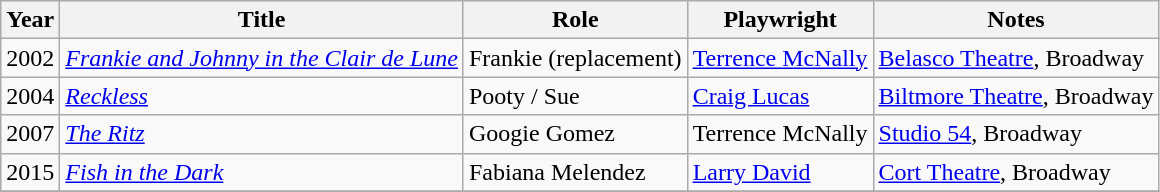<table class="wikitable plainrowheaders sortable" style="margin-right: 0;">
<tr>
<th>Year</th>
<th>Title</th>
<th>Role</th>
<th>Playwright</th>
<th>Notes</th>
</tr>
<tr>
<td>2002</td>
<td><em><a href='#'>Frankie and Johnny in the Clair de Lune</a></em></td>
<td>Frankie (replacement)</td>
<td><a href='#'>Terrence McNally</a></td>
<td><a href='#'>Belasco Theatre</a>, Broadway</td>
</tr>
<tr>
<td>2004</td>
<td><em><a href='#'>Reckless</a></em></td>
<td>Pooty / Sue</td>
<td><a href='#'>Craig Lucas</a></td>
<td><a href='#'>Biltmore Theatre</a>, Broadway</td>
</tr>
<tr>
<td>2007</td>
<td><em><a href='#'>The Ritz</a></em></td>
<td>Googie Gomez</td>
<td>Terrence McNally</td>
<td><a href='#'>Studio 54</a>, Broadway</td>
</tr>
<tr>
<td>2015</td>
<td><em><a href='#'>Fish in the Dark</a></em></td>
<td>Fabiana Melendez</td>
<td><a href='#'>Larry David</a></td>
<td><a href='#'>Cort Theatre</a>, Broadway</td>
</tr>
<tr>
</tr>
</table>
